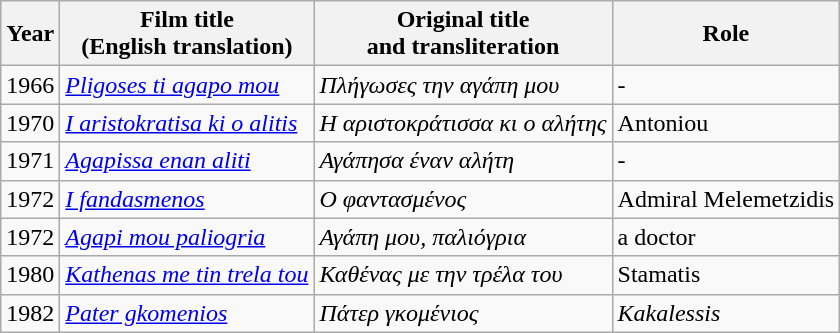<table class="wikitable">
<tr>
<th>Year</th>
<th>Film title<br>(English translation)</th>
<th>Original title<br>and transliteration</th>
<th>Role</th>
</tr>
<tr>
<td>1966</td>
<td><em><a href='#'>Pligoses ti agapo mou</a></em></td>
<td><em>Πλήγωσες την αγάπη μου</em></td>
<td>-</td>
</tr>
<tr>
<td>1970</td>
<td><em><a href='#'>I aristokratisa ki o alitis</a></em></td>
<td><em>Η αριστοκράτισσα κι ο αλήτης</em></td>
<td>Antoniou</td>
</tr>
<tr>
<td>1971</td>
<td><em><a href='#'>Agapissa enan aliti</a></em></td>
<td><em>Αγάπησα έναν αλήτη</em></td>
<td>-</td>
</tr>
<tr>
<td>1972</td>
<td><em><a href='#'>I fandasmenos</a></em></td>
<td><em>Ο φαντασμένος</em></td>
<td>Admiral Melemetzidis</td>
</tr>
<tr>
<td>1972</td>
<td><em><a href='#'>Agapi mou paliogria</a></em></td>
<td><em>Αγάπη μου, παλιόγρια</em></td>
<td>a doctor</td>
</tr>
<tr>
<td>1980</td>
<td><em><a href='#'>Kathenas me tin trela tou</a></em></td>
<td><em>Καθένας με την τρέλα του</em></td>
<td>Stamatis</td>
</tr>
<tr>
<td>1982</td>
<td><em><a href='#'>Pater gkomenios</a></em></td>
<td><em>Πάτερ γκομένιος</em></td>
<td><em>Kakalessis</em></td>
</tr>
</table>
